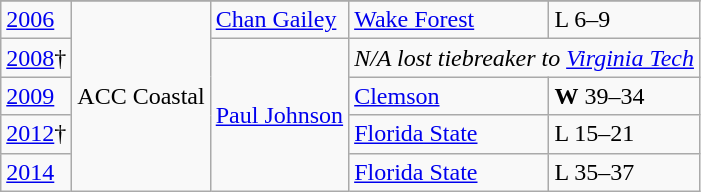<table class="wikitable">
<tr>
</tr>
<tr>
<td><a href='#'>2006</a></td>
<td rowspan="5">ACC Coastal</td>
<td><a href='#'>Chan Gailey</a></td>
<td><a href='#'>Wake Forest</a></td>
<td>L 6–9</td>
</tr>
<tr>
<td><a href='#'>2008</a>†</td>
<td rowspan="4"><a href='#'>Paul Johnson</a></td>
<td colspan=2><em>N/A lost tiebreaker to <a href='#'>Virginia Tech</a></em></td>
</tr>
<tr>
<td><a href='#'>2009</a></td>
<td><a href='#'>Clemson</a></td>
<td><strong>W</strong> 39–34</td>
</tr>
<tr>
<td><a href='#'>2012</a>†</td>
<td><a href='#'>Florida State</a></td>
<td>L 15–21</td>
</tr>
<tr>
<td><a href='#'>2014</a></td>
<td><a href='#'>Florida State</a></td>
<td>L 35–37</td>
</tr>
</table>
